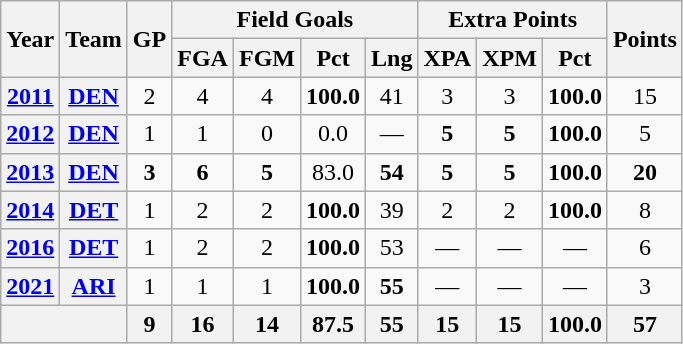<table class="wikitable" style="text-align:center;">
<tr>
<th rowspan="2">Year</th>
<th rowspan="2">Team</th>
<th rowspan="2">GP</th>
<th colspan="4">Field Goals</th>
<th colspan="3">Extra Points</th>
<th rowspan="2">Points</th>
</tr>
<tr>
<th>FGA</th>
<th>FGM</th>
<th>Pct</th>
<th>Lng</th>
<th>XPA</th>
<th>XPM</th>
<th>Pct</th>
</tr>
<tr>
<th><a href='#'>2011</a></th>
<th><a href='#'>DEN</a></th>
<td>2</td>
<td>4</td>
<td>4</td>
<td><strong>100.0</strong></td>
<td>41</td>
<td>3</td>
<td>3</td>
<td><strong>100.0</strong></td>
<td>15</td>
</tr>
<tr>
<th><a href='#'>2012</a></th>
<th><a href='#'>DEN</a></th>
<td>1</td>
<td>1</td>
<td>0</td>
<td>0.0</td>
<td>—</td>
<td><strong>5</strong></td>
<td><strong>5</strong></td>
<td><strong>100.0</strong></td>
<td>5</td>
</tr>
<tr>
<th><a href='#'>2013</a></th>
<th><a href='#'>DEN</a></th>
<td><strong>3</strong></td>
<td><strong>6</strong></td>
<td><strong>5</strong></td>
<td>83.0</td>
<td><strong>54</strong></td>
<td><strong>5</strong></td>
<td><strong>5</strong></td>
<td><strong>100.0</strong></td>
<td><strong>20</strong></td>
</tr>
<tr>
<th><a href='#'>2014</a></th>
<th><a href='#'>DET</a></th>
<td>1</td>
<td>2</td>
<td>2</td>
<td><strong>100.0</strong></td>
<td>39</td>
<td>2</td>
<td>2</td>
<td><strong>100.0</strong></td>
<td>8</td>
</tr>
<tr>
<th><a href='#'>2016</a></th>
<th><a href='#'>DET</a></th>
<td>1</td>
<td>2</td>
<td>2</td>
<td><strong>100.0</strong></td>
<td>53</td>
<td>—</td>
<td>—</td>
<td>—</td>
<td>6</td>
</tr>
<tr>
<th><a href='#'>2021</a></th>
<th><a href='#'>ARI</a></th>
<td>1</td>
<td>1</td>
<td>1</td>
<td><strong>100.0</strong></td>
<td><strong>55</strong></td>
<td>—</td>
<td>—</td>
<td>—</td>
<td>3</td>
</tr>
<tr>
<th colspan="2"></th>
<th>9</th>
<th>16</th>
<th>14</th>
<th>87.5</th>
<th>55</th>
<th>15</th>
<th>15</th>
<th>100.0</th>
<th>57</th>
</tr>
</table>
